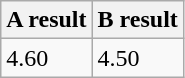<table class="wikitable" border="1" align="upright">
<tr>
<th>A result</th>
<th>B result</th>
</tr>
<tr>
<td>4.60</td>
<td>4.50</td>
</tr>
</table>
